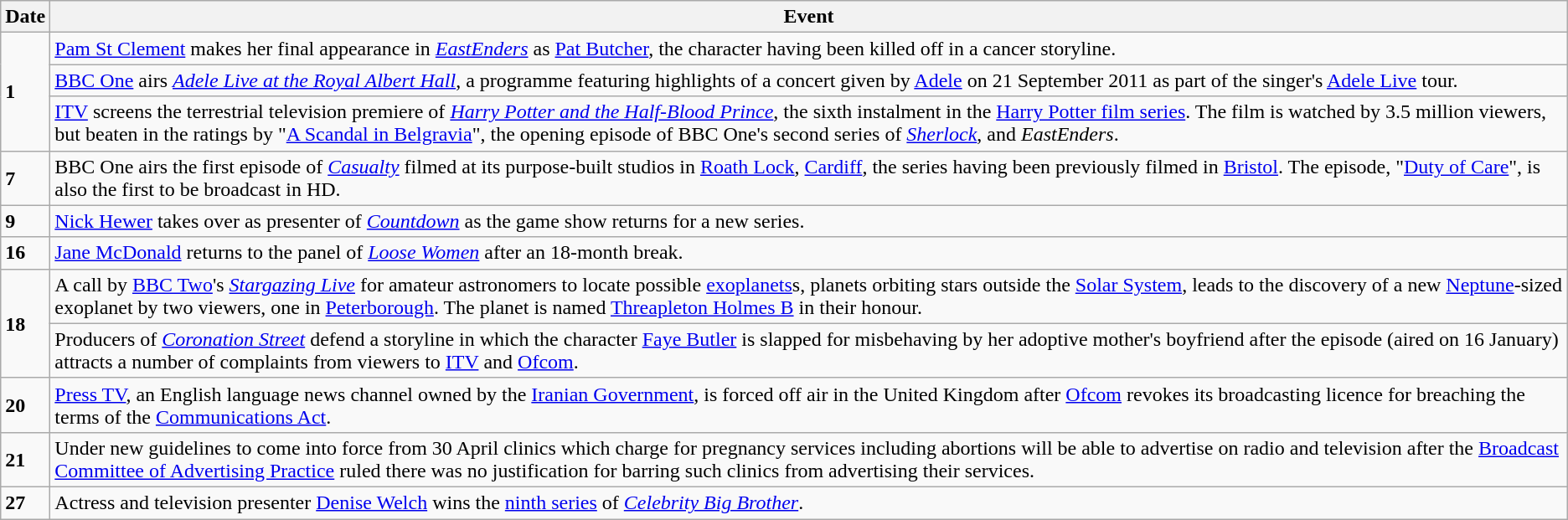<table class="wikitable">
<tr>
<th>Date</th>
<th>Event</th>
</tr>
<tr>
<td rowspan=3><strong>1</strong></td>
<td><a href='#'>Pam St Clement</a> makes her final appearance in <em><a href='#'>EastEnders</a></em> as <a href='#'>Pat Butcher</a>, the character having been killed off in a cancer storyline.</td>
</tr>
<tr>
<td><a href='#'>BBC One</a> airs <em><a href='#'>Adele Live at the Royal Albert Hall</a></em>, a programme featuring highlights of a concert given by <a href='#'>Adele</a> on 21 September 2011 as part of the singer's <a href='#'>Adele Live</a> tour.</td>
</tr>
<tr>
<td><a href='#'>ITV</a> screens the terrestrial television premiere of <em><a href='#'>Harry Potter and the Half-Blood Prince</a></em>, the sixth instalment in the <a href='#'>Harry Potter film series</a>. The film is watched by 3.5 million viewers, but beaten in the ratings by "<a href='#'>A Scandal in Belgravia</a>", the opening episode of BBC One's second series of <em><a href='#'>Sherlock</a></em>, and <em>EastEnders</em>.</td>
</tr>
<tr>
<td><strong>7</strong></td>
<td>BBC One airs the first episode of <em><a href='#'>Casualty</a></em> filmed at its purpose-built studios in <a href='#'>Roath Lock</a>, <a href='#'>Cardiff</a>, the series having been previously filmed in <a href='#'>Bristol</a>. The episode, "<a href='#'>Duty of Care</a>", is also the first to be broadcast in HD.</td>
</tr>
<tr>
<td><strong>9</strong></td>
<td><a href='#'>Nick Hewer</a> takes over as presenter of <em><a href='#'>Countdown</a></em> as the game show returns for a new series.</td>
</tr>
<tr>
<td><strong>16</strong></td>
<td><a href='#'>Jane McDonald</a> returns to the panel of <em><a href='#'>Loose Women</a></em> after an 18-month break.</td>
</tr>
<tr>
<td rowspan=2><strong>18</strong></td>
<td>A call by <a href='#'>BBC Two</a>'s <em><a href='#'>Stargazing Live</a></em> for amateur astronomers to locate possible <a href='#'>exoplanets</a>s, planets orbiting stars outside the <a href='#'>Solar System</a>, leads to the discovery of a new <a href='#'>Neptune</a>-sized exoplanet by two viewers, one in <a href='#'>Peterborough</a>. The planet is named <a href='#'>Threapleton Holmes B</a> in their honour.</td>
</tr>
<tr>
<td>Producers of <em><a href='#'>Coronation Street</a></em> defend a storyline in which the character <a href='#'>Faye Butler</a> is slapped for misbehaving by her adoptive mother's boyfriend after the episode (aired on 16 January) attracts a number of complaints from viewers to <a href='#'>ITV</a> and <a href='#'>Ofcom</a>.</td>
</tr>
<tr>
<td><strong>20</strong></td>
<td><a href='#'>Press TV</a>, an English language news channel owned by the <a href='#'>Iranian Government</a>, is forced off air in the United Kingdom after <a href='#'>Ofcom</a> revokes its broadcasting licence for breaching the terms of the <a href='#'>Communications Act</a>.</td>
</tr>
<tr>
<td><strong>21</strong></td>
<td>Under new guidelines to come into force from 30 April clinics which charge for pregnancy services including abortions will be able to advertise on radio and television after the <a href='#'>Broadcast Committee of Advertising Practice</a> ruled there was no justification for barring such clinics from advertising their services.</td>
</tr>
<tr>
<td><strong>27</strong></td>
<td>Actress and television presenter <a href='#'>Denise Welch</a> wins the <a href='#'>ninth series</a> of <em><a href='#'>Celebrity Big Brother</a></em>.</td>
</tr>
</table>
